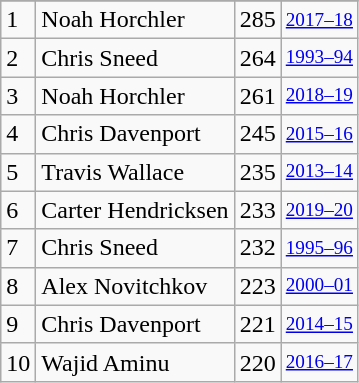<table class="wikitable">
<tr>
</tr>
<tr>
<td>1</td>
<td>Noah Horchler</td>
<td>285</td>
<td style="font-size:80%;"><a href='#'>2017–18</a></td>
</tr>
<tr>
<td>2</td>
<td>Chris Sneed</td>
<td>264</td>
<td style="font-size:80%;"><a href='#'>1993–94</a></td>
</tr>
<tr>
<td>3</td>
<td>Noah Horchler</td>
<td>261</td>
<td style="font-size:80%;"><a href='#'>2018–19</a></td>
</tr>
<tr>
<td>4</td>
<td>Chris Davenport</td>
<td>245</td>
<td style="font-size:80%;"><a href='#'>2015–16</a></td>
</tr>
<tr>
<td>5</td>
<td>Travis Wallace</td>
<td>235</td>
<td style="font-size:80%;"><a href='#'>2013–14</a></td>
</tr>
<tr>
<td>6</td>
<td>Carter Hendricksen</td>
<td>233</td>
<td style="font-size:80%;"><a href='#'>2019–20</a></td>
</tr>
<tr>
<td>7</td>
<td>Chris Sneed</td>
<td>232</td>
<td style="font-size:80%;"><a href='#'>1995–96</a></td>
</tr>
<tr>
<td>8</td>
<td>Alex Novitchkov</td>
<td>223</td>
<td style="font-size:80%;"><a href='#'>2000–01</a></td>
</tr>
<tr>
<td>9</td>
<td>Chris Davenport</td>
<td>221</td>
<td style="font-size:80%;"><a href='#'>2014–15</a></td>
</tr>
<tr>
<td>10</td>
<td>Wajid Aminu</td>
<td>220</td>
<td style="font-size:80%;"><a href='#'>2016–17</a></td>
</tr>
</table>
